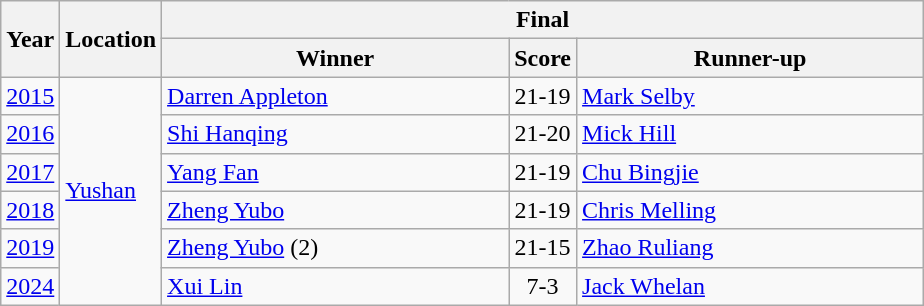<table class="wikitable">
<tr>
<th rowspan="2">Year</th>
<th rowspan="2">Location</th>
<th colspan="3">Final</th>
</tr>
<tr>
<th style="width:14em">Winner</th>
<th>Score</th>
<th style="width:14em">Runner-up</th>
</tr>
<tr>
<td><a href='#'>2015</a></td>
<td rowspan="6"> <a href='#'>Yushan</a></td>
<td> <a href='#'>Darren Appleton</a></td>
<td align="center">21-19</td>
<td> <a href='#'>Mark Selby</a></td>
</tr>
<tr>
<td><a href='#'>2016</a></td>
<td> <a href='#'>Shi Hanqing</a></td>
<td align="center">21-20</td>
<td> <a href='#'>Mick Hill</a></td>
</tr>
<tr>
<td><a href='#'>2017</a></td>
<td> <a href='#'>Yang Fan</a></td>
<td align="center">21-19</td>
<td> <a href='#'>Chu Bingjie</a></td>
</tr>
<tr>
<td><a href='#'>2018</a></td>
<td> <a href='#'>Zheng Yubo</a></td>
<td align="center">21-19</td>
<td> <a href='#'>Chris Melling</a></td>
</tr>
<tr>
<td><a href='#'>2019</a></td>
<td> <a href='#'>Zheng Yubo</a> (2)</td>
<td align="center">21-15</td>
<td> <a href='#'>Zhao Ruliang</a></td>
</tr>
<tr>
<td><a href='#'>2024</a></td>
<td> <a href='#'>Xui Lin</a></td>
<td align="center">7-3</td>
<td> <a href='#'>Jack Whelan</a></td>
</tr>
</table>
